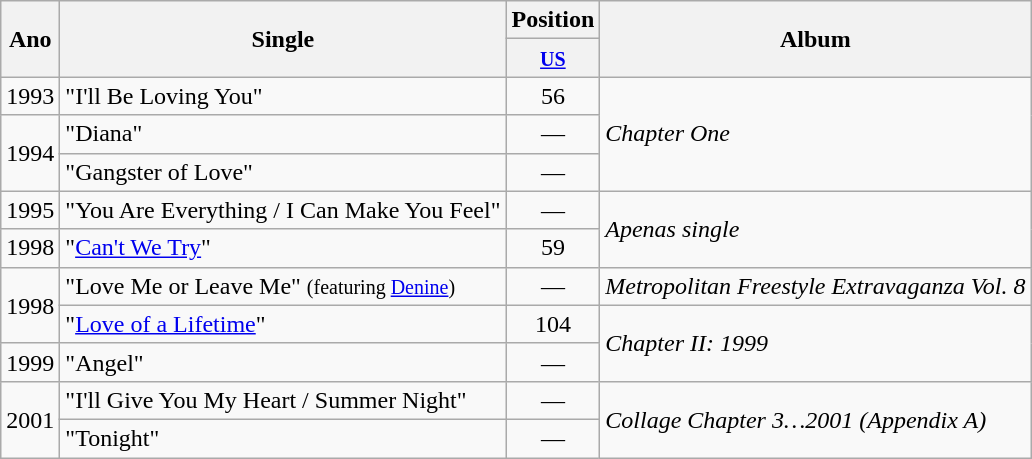<table class="wikitable">
<tr>
<th rowspan="2">Ano</th>
<th rowspan="2">Single</th>
<th colspan="1">Position</th>
<th rowspan="2">Album</th>
</tr>
<tr>
<th width="40"><small><a href='#'>US</a></small></th>
</tr>
<tr>
<td align="center" rowspan="1">1993</td>
<td align="left" valign="top">"I'll Be Loving You"</td>
<td align="center" valign="top">56</td>
<td align="left" rowspan="3"><em>Chapter One</em></td>
</tr>
<tr>
<td align="center" rowspan="2">1994</td>
<td align="left">"Diana"</td>
<td align="center">—</td>
</tr>
<tr>
<td align="left">"Gangster of Love"</td>
<td align="center">—</td>
</tr>
<tr>
<td align="center" rowspan="1">1995</td>
<td align="left">"You Are Everything / I Can Make You Feel"</td>
<td align="center">—</td>
<td align="left" rowspan="2"><em>Apenas single</em></td>
</tr>
<tr>
<td align="center" rowspan="1">1998</td>
<td align="left">"<a href='#'>Can't We Try</a>"</td>
<td align="center">59</td>
</tr>
<tr>
<td align="center" rowspan="2">1998</td>
<td align="left">"Love Me or Leave Me" <small>(featuring <a href='#'>Denine</a>)</small></td>
<td align="center">—</td>
<td align="left" rowspan="1"><em>Metropolitan Freestyle Extravaganza Vol. 8</em></td>
</tr>
<tr>
<td align="left">"<a href='#'>Love of a Lifetime</a>"</td>
<td align="center">104</td>
<td align="left" rowspan="2"><em>Chapter II: 1999</em></td>
</tr>
<tr>
<td align="center" rowspan="1">1999</td>
<td align="left">"Angel"</td>
<td align="center">—</td>
</tr>
<tr>
<td align="center" rowspan="2">2001</td>
<td align="left">"I'll Give You My Heart / Summer Night"</td>
<td align="center">—</td>
<td align="left" rowspan="2"><em>Collage Chapter 3…2001 (Appendix A)</em></td>
</tr>
<tr>
<td align="left">"Tonight"</td>
<td align="center">—</td>
</tr>
</table>
